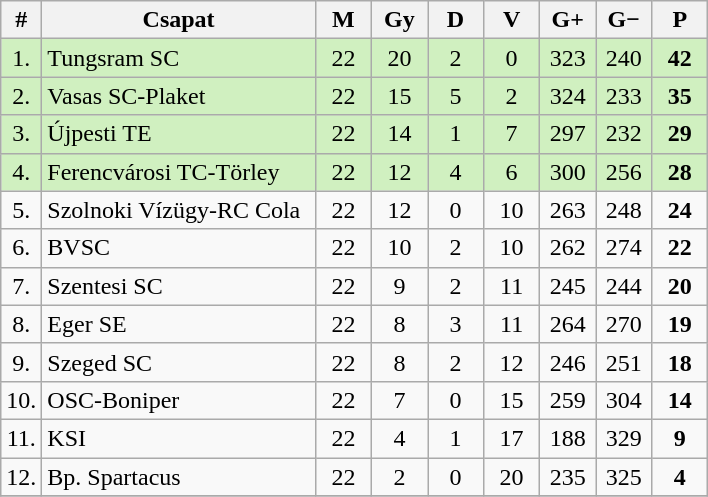<table class="wikitable" style="text-align: center;">
<tr>
<th width="15">#</th>
<th width="175">Csapat</th>
<th width="30">M</th>
<th width="30">Gy</th>
<th width="30">D</th>
<th width="30">V</th>
<th width="30">G+</th>
<th width="30">G−</th>
<th width="30">P</th>
</tr>
<tr style="background: #D0F0C0;">
<td>1.</td>
<td align="left">Tungsram SC</td>
<td>22</td>
<td>20</td>
<td>2</td>
<td>0</td>
<td>323</td>
<td>240</td>
<td><strong>42</strong></td>
</tr>
<tr style="background: #D0F0C0;">
<td>2.</td>
<td align="left">Vasas SC-Plaket</td>
<td>22</td>
<td>15</td>
<td>5</td>
<td>2</td>
<td>324</td>
<td>233</td>
<td><strong>35</strong></td>
</tr>
<tr style="background: #D0F0C0;">
<td>3.</td>
<td align="left">Újpesti TE</td>
<td>22</td>
<td>14</td>
<td>1</td>
<td>7</td>
<td>297</td>
<td>232</td>
<td><strong>29</strong></td>
</tr>
<tr style="background: #D0F0C0;">
<td>4.</td>
<td align="left">Ferencvárosi TC-Törley</td>
<td>22</td>
<td>12</td>
<td>4</td>
<td>6</td>
<td>300</td>
<td>256</td>
<td><strong>28</strong></td>
</tr>
<tr>
<td>5.</td>
<td align="left">Szolnoki Vízügy-RC Cola</td>
<td>22</td>
<td>12</td>
<td>0</td>
<td>10</td>
<td>263</td>
<td>248</td>
<td><strong>24</strong></td>
</tr>
<tr>
<td>6.</td>
<td align="left">BVSC</td>
<td>22</td>
<td>10</td>
<td>2</td>
<td>10</td>
<td>262</td>
<td>274</td>
<td><strong>22</strong></td>
</tr>
<tr>
<td>7.</td>
<td align="left">Szentesi SC</td>
<td>22</td>
<td>9</td>
<td>2</td>
<td>11</td>
<td>245</td>
<td>244</td>
<td><strong>20</strong></td>
</tr>
<tr>
<td>8.</td>
<td align="left">Eger SE</td>
<td>22</td>
<td>8</td>
<td>3</td>
<td>11</td>
<td>264</td>
<td>270</td>
<td><strong>19</strong></td>
</tr>
<tr>
<td>9.</td>
<td align="left">Szeged SC</td>
<td>22</td>
<td>8</td>
<td>2</td>
<td>12</td>
<td>246</td>
<td>251</td>
<td><strong>18</strong></td>
</tr>
<tr>
<td>10.</td>
<td align="left">OSC-Boniper</td>
<td>22</td>
<td>7</td>
<td>0</td>
<td>15</td>
<td>259</td>
<td>304</td>
<td><strong>14</strong></td>
</tr>
<tr>
<td>11.</td>
<td align="left">KSI</td>
<td>22</td>
<td>4</td>
<td>1</td>
<td>17</td>
<td>188</td>
<td>329</td>
<td><strong>9</strong></td>
</tr>
<tr>
<td>12.</td>
<td align="left">Bp. Spartacus</td>
<td>22</td>
<td>2</td>
<td>0</td>
<td>20</td>
<td>235</td>
<td>325</td>
<td><strong>4</strong></td>
</tr>
<tr>
</tr>
</table>
